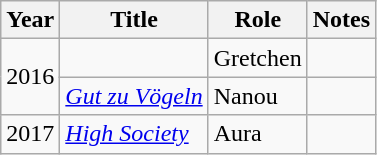<table class="wikitable sortable">
<tr>
<th>Year</th>
<th>Title</th>
<th>Role</th>
<th class="unsortable">Notes</th>
</tr>
<tr>
<td rowspan=2>2016</td>
<td><em></em></td>
<td>Gretchen</td>
<td></td>
</tr>
<tr>
<td><em><a href='#'>Gut zu Vögeln</a></em></td>
<td>Nanou</td>
<td></td>
</tr>
<tr>
<td>2017</td>
<td><em><a href='#'>High Society</a></em></td>
<td>Aura</td>
<td></td>
</tr>
</table>
